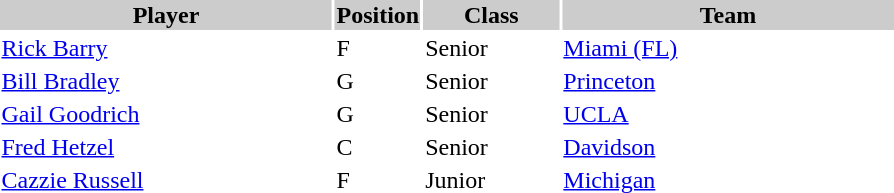<table style="width:600px" "border:'1' 'solid' 'gray'">
<tr>
<th style="background:#CCCCCC;width:40%">Player</th>
<th style="background:#CCCCCC;width:4%">Position</th>
<th style="background:#CCCCCC;width:16%">Class</th>
<th style="background:#CCCCCC;width:40%">Team</th>
</tr>
<tr>
<td><a href='#'>Rick Barry</a></td>
<td>F</td>
<td>Senior</td>
<td><a href='#'>Miami (FL)</a></td>
</tr>
<tr>
<td><a href='#'>Bill Bradley</a></td>
<td>G</td>
<td>Senior</td>
<td><a href='#'>Princeton</a></td>
</tr>
<tr>
<td><a href='#'>Gail Goodrich</a></td>
<td>G</td>
<td>Senior</td>
<td><a href='#'>UCLA</a></td>
</tr>
<tr>
<td><a href='#'>Fred Hetzel</a></td>
<td>C</td>
<td>Senior</td>
<td><a href='#'>Davidson</a></td>
</tr>
<tr>
<td><a href='#'>Cazzie Russell</a></td>
<td>F</td>
<td>Junior</td>
<td><a href='#'>Michigan</a></td>
</tr>
</table>
